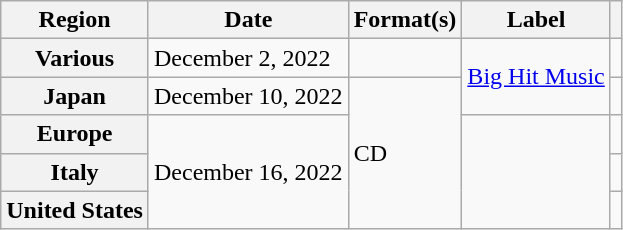<table class="wikitable plainrowheaders">
<tr>
<th scope="col">Region</th>
<th scope="col">Date</th>
<th scope="col">Format(s)</th>
<th scope="col">Label</th>
<th scope="col"></th>
</tr>
<tr>
<th scope="row">Various</th>
<td>December 2, 2022</td>
<td></td>
<td rowspan="2"><a href='#'>Big Hit Music</a></td>
<td style="text-align: center;"></td>
</tr>
<tr>
<th scope="row">Japan</th>
<td>December 10, 2022</td>
<td rowspan="4">CD</td>
<td style="text-align: center;"></td>
</tr>
<tr>
<th scope="row">Europe</th>
<td rowspan="3">December 16, 2022</td>
<td rowspan="3"></td>
<td style="text-align: center;"></td>
</tr>
<tr>
<th scope="row">Italy</th>
<td style="text-align: center;"></td>
</tr>
<tr>
<th scope="row">United States</th>
<td style="text-align: center;"></td>
</tr>
</table>
